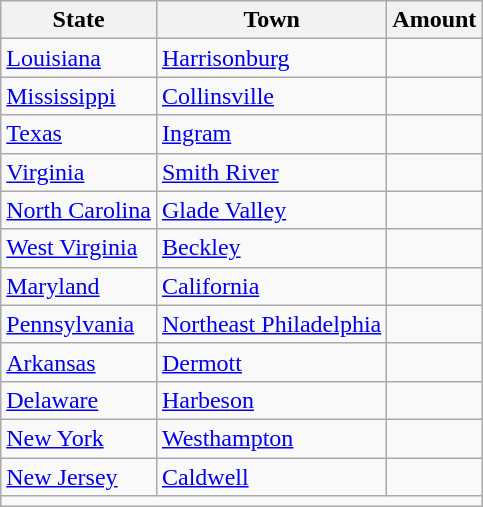<table class="wikitable">
<tr>
<th>State</th>
<th>Town</th>
<th>Amount</th>
</tr>
<tr>
<td><a href='#'>Louisiana</a></td>
<td><a href='#'>Harrisonburg</a></td>
<td></td>
</tr>
<tr>
<td><a href='#'>Mississippi</a></td>
<td><a href='#'>Collinsville</a></td>
<td></td>
</tr>
<tr>
<td><a href='#'>Texas</a></td>
<td><a href='#'>Ingram</a></td>
<td></td>
</tr>
<tr>
<td><a href='#'>Virginia</a></td>
<td><a href='#'>Smith River</a></td>
<td></td>
</tr>
<tr>
<td><a href='#'>North Carolina</a></td>
<td><a href='#'>Glade Valley</a></td>
<td></td>
</tr>
<tr>
<td><a href='#'>West Virginia</a></td>
<td><a href='#'>Beckley</a></td>
<td></td>
</tr>
<tr>
<td><a href='#'>Maryland</a></td>
<td><a href='#'>California</a></td>
<td></td>
</tr>
<tr>
<td><a href='#'>Pennsylvania</a></td>
<td><a href='#'>Northeast Philadelphia</a></td>
<td></td>
</tr>
<tr>
<td><a href='#'>Arkansas</a></td>
<td><a href='#'>Dermott</a></td>
<td></td>
</tr>
<tr>
<td><a href='#'>Delaware</a></td>
<td><a href='#'>Harbeson</a></td>
<td></td>
</tr>
<tr>
<td><a href='#'>New York</a></td>
<td><a href='#'>Westhampton</a></td>
<td></td>
</tr>
<tr>
<td><a href='#'>New Jersey</a></td>
<td><a href='#'>Caldwell</a></td>
<td></td>
</tr>
<tr>
<td colspan="3"></td>
</tr>
</table>
